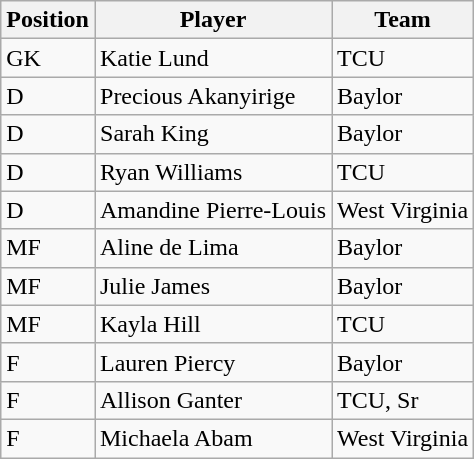<table class="wikitable">
<tr>
<th>Position</th>
<th>Player</th>
<th>Team</th>
</tr>
<tr>
<td>GK</td>
<td>Katie Lund</td>
<td>TCU</td>
</tr>
<tr>
<td>D</td>
<td>Precious Akanyirige</td>
<td>Baylor</td>
</tr>
<tr>
<td>D</td>
<td>Sarah King</td>
<td>Baylor</td>
</tr>
<tr>
<td>D</td>
<td>Ryan Williams</td>
<td>TCU</td>
</tr>
<tr>
<td>D</td>
<td>Amandine Pierre-Louis</td>
<td>West Virginia</td>
</tr>
<tr>
<td>MF</td>
<td>Aline de Lima</td>
<td>Baylor</td>
</tr>
<tr>
<td>MF</td>
<td>Julie James</td>
<td>Baylor</td>
</tr>
<tr>
<td>MF</td>
<td>Kayla Hill</td>
<td>TCU</td>
</tr>
<tr>
<td>F</td>
<td>Lauren Piercy</td>
<td>Baylor</td>
</tr>
<tr>
<td>F</td>
<td>Allison Ganter</td>
<td>TCU, Sr</td>
</tr>
<tr>
<td>F</td>
<td>Michaela Abam</td>
<td>West Virginia</td>
</tr>
</table>
